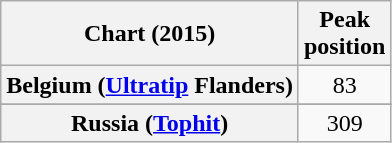<table class="wikitable sortable plainrowheaders" style="text-align:center;">
<tr>
<th>Chart (2015)</th>
<th>Peak<br>position</th>
</tr>
<tr>
<th scope="row">Belgium (<a href='#'>Ultratip</a> Flanders)</th>
<td>83</td>
</tr>
<tr>
</tr>
<tr>
<th scope="row">Russia (<a href='#'>Tophit</a>)</th>
<td>309</td>
</tr>
</table>
